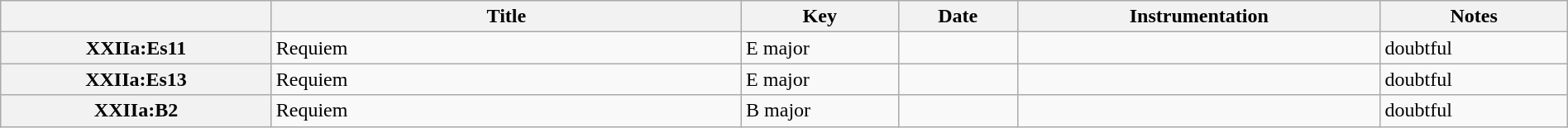<table class="wikitable sortable" style="text-align: left" width=100%>
<tr>
<th scope="col"><a href='#'></a></th>
<th scope="col" style="width: 30%;">Title</th>
<th scope="col" style="width: 10%;">Key</th>
<th scope="col">Date</th>
<th scope="col">Instrumentation</th>
<th scope="col">Notes</th>
</tr>
<tr>
<th scope="row">XXIIa:Es11</th>
<td>Requiem</td>
<td>E major</td>
<td></td>
<td></td>
<td>doubtful</td>
</tr>
<tr>
<th scope="row">XXIIa:Es13</th>
<td>Requiem</td>
<td>E major</td>
<td></td>
<td></td>
<td>doubtful</td>
</tr>
<tr>
<th scope="row">XXIIa:B2</th>
<td>Requiem</td>
<td>B major</td>
<td></td>
<td></td>
<td>doubtful</td>
</tr>
</table>
